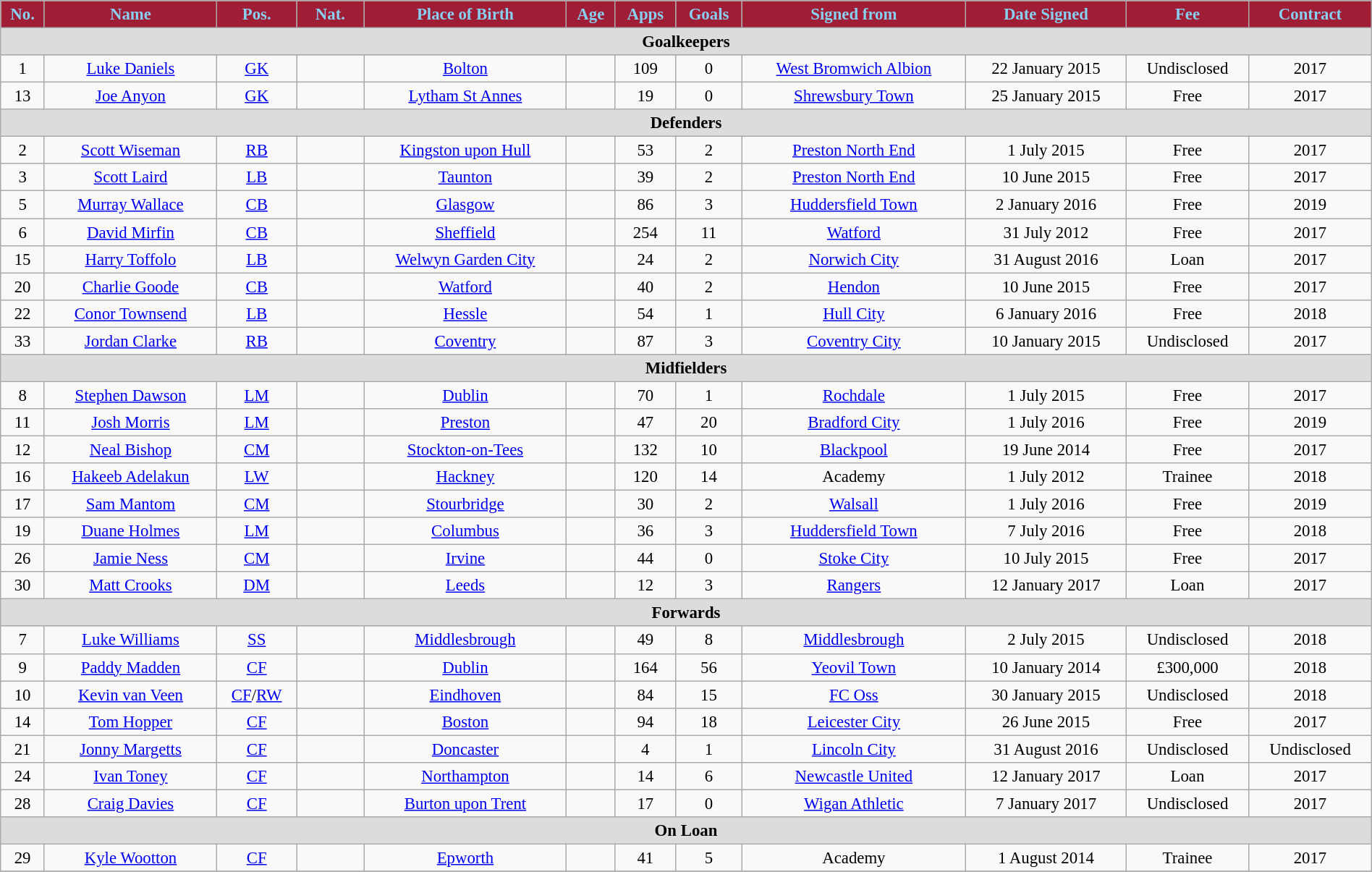<table class="wikitable" style="text-align:center; font-size:95%; width:100%;">
<tr>
<th style="background:#9F1D35; color:#89CFF0;">No.</th>
<th style="background:#9F1D35; color:#89CFF0;">Name</th>
<th style="background:#9F1D35; color:#89CFF0;">Pos.</th>
<th style="background:#9F1D35; color:#89CFF0; width:55px;">Nat.</th>
<th style="background:#9F1D35; color:#89CFF0;">Place of Birth</th>
<th style="background:#9F1D35; color:#89CFF0;">Age</th>
<th style="background:#9F1D35; color:#89CFF0;">Apps</th>
<th style="background:#9F1D35; color:#89CFF0;">Goals</th>
<th style="background:#9F1D35; color:#89CFF0;">Signed from</th>
<th style="background:#9F1D35; color:#89CFF0;">Date Signed</th>
<th style="background:#9F1D35; color:#89CFF0;">Fee</th>
<th style="background:#9F1D35; color:#89CFF0;">Contract</th>
</tr>
<tr>
<th colspan="14" style="background:#dcdcdc; text-align:center;">Goalkeepers</th>
</tr>
<tr>
<td>1</td>
<td><a href='#'>Luke Daniels</a></td>
<td><a href='#'>GK</a></td>
<td></td>
<td><a href='#'>Bolton</a></td>
<td></td>
<td>109</td>
<td>0</td>
<td><a href='#'>West Bromwich Albion</a></td>
<td>22 January 2015</td>
<td>Undisclosed</td>
<td>2017</td>
</tr>
<tr>
<td>13</td>
<td><a href='#'>Joe Anyon</a></td>
<td><a href='#'>GK</a></td>
<td></td>
<td><a href='#'>Lytham St Annes</a></td>
<td></td>
<td>19</td>
<td>0</td>
<td><a href='#'>Shrewsbury Town</a></td>
<td>25 January 2015</td>
<td>Free</td>
<td>2017</td>
</tr>
<tr>
<th colspan="14" style="background:#dcdcdc; text-align:center;">Defenders</th>
</tr>
<tr>
<td>2</td>
<td><a href='#'>Scott Wiseman</a></td>
<td><a href='#'>RB</a></td>
<td></td>
<td><a href='#'>Kingston upon Hull</a></td>
<td></td>
<td>53</td>
<td>2</td>
<td><a href='#'>Preston North End</a></td>
<td>1 July 2015</td>
<td>Free</td>
<td>2017</td>
</tr>
<tr>
<td>3</td>
<td><a href='#'>Scott Laird</a></td>
<td><a href='#'>LB</a></td>
<td></td>
<td><a href='#'>Taunton</a></td>
<td></td>
<td>39</td>
<td>2</td>
<td><a href='#'>Preston North End</a></td>
<td>10 June 2015</td>
<td>Free</td>
<td>2017</td>
</tr>
<tr>
<td>5</td>
<td><a href='#'>Murray Wallace</a></td>
<td><a href='#'>CB</a></td>
<td></td>
<td><a href='#'>Glasgow</a></td>
<td></td>
<td>86</td>
<td>3</td>
<td><a href='#'>Huddersfield Town</a></td>
<td>2 January 2016</td>
<td>Free</td>
<td>2019</td>
</tr>
<tr>
<td>6</td>
<td><a href='#'>David Mirfin</a></td>
<td><a href='#'>CB</a></td>
<td></td>
<td><a href='#'>Sheffield</a></td>
<td></td>
<td>254</td>
<td>11</td>
<td><a href='#'>Watford</a></td>
<td>31 July 2012</td>
<td>Free</td>
<td>2017</td>
</tr>
<tr>
<td>15</td>
<td><a href='#'>Harry Toffolo</a></td>
<td><a href='#'>LB</a></td>
<td></td>
<td><a href='#'>Welwyn Garden City</a></td>
<td></td>
<td>24</td>
<td>2</td>
<td><a href='#'>Norwich City</a></td>
<td>31 August 2016</td>
<td>Loan</td>
<td>2017</td>
</tr>
<tr>
<td>20</td>
<td><a href='#'>Charlie Goode</a></td>
<td><a href='#'>CB</a></td>
<td></td>
<td><a href='#'>Watford</a></td>
<td></td>
<td>40</td>
<td>2</td>
<td><a href='#'>Hendon</a></td>
<td>10 June 2015</td>
<td>Free</td>
<td>2017</td>
</tr>
<tr>
<td>22</td>
<td><a href='#'>Conor Townsend</a></td>
<td><a href='#'>LB</a></td>
<td></td>
<td><a href='#'>Hessle</a></td>
<td></td>
<td>54</td>
<td>1</td>
<td><a href='#'>Hull City</a></td>
<td>6 January 2016</td>
<td>Free</td>
<td>2018</td>
</tr>
<tr>
<td>33</td>
<td><a href='#'>Jordan Clarke</a></td>
<td><a href='#'>RB</a></td>
<td></td>
<td><a href='#'>Coventry</a></td>
<td></td>
<td>87</td>
<td>3</td>
<td><a href='#'>Coventry City</a></td>
<td>10 January 2015</td>
<td>Undisclosed</td>
<td>2017</td>
</tr>
<tr>
<th colspan="14" style="background:#dcdcdc; text-align:center;">Midfielders</th>
</tr>
<tr>
<td>8</td>
<td><a href='#'>Stephen Dawson</a></td>
<td><a href='#'>LM</a></td>
<td></td>
<td><a href='#'>Dublin</a></td>
<td></td>
<td>70</td>
<td>1</td>
<td><a href='#'>Rochdale</a></td>
<td>1 July 2015</td>
<td>Free</td>
<td>2017</td>
</tr>
<tr>
<td>11</td>
<td><a href='#'>Josh Morris</a></td>
<td><a href='#'>LM</a></td>
<td></td>
<td><a href='#'>Preston</a></td>
<td></td>
<td>47</td>
<td>20</td>
<td><a href='#'>Bradford City</a></td>
<td>1 July 2016</td>
<td>Free</td>
<td>2019</td>
</tr>
<tr>
<td>12</td>
<td><a href='#'>Neal Bishop</a></td>
<td><a href='#'>CM</a></td>
<td></td>
<td><a href='#'>Stockton-on-Tees</a></td>
<td></td>
<td>132</td>
<td>10</td>
<td><a href='#'>Blackpool</a></td>
<td>19 June 2014</td>
<td>Free</td>
<td>2017</td>
</tr>
<tr>
<td>16</td>
<td><a href='#'>Hakeeb Adelakun</a></td>
<td><a href='#'>LW</a></td>
<td></td>
<td><a href='#'>Hackney</a></td>
<td></td>
<td>120</td>
<td>14</td>
<td>Academy</td>
<td>1 July 2012</td>
<td>Trainee</td>
<td>2018</td>
</tr>
<tr>
<td>17</td>
<td><a href='#'>Sam Mantom</a></td>
<td><a href='#'>CM</a></td>
<td></td>
<td><a href='#'>Stourbridge</a></td>
<td></td>
<td>30</td>
<td>2</td>
<td><a href='#'>Walsall</a></td>
<td>1 July 2016</td>
<td>Free</td>
<td>2019</td>
</tr>
<tr>
<td>19</td>
<td><a href='#'>Duane Holmes</a></td>
<td><a href='#'>LM</a></td>
<td></td>
<td><a href='#'>Columbus</a></td>
<td></td>
<td>36</td>
<td>3</td>
<td><a href='#'>Huddersfield Town</a></td>
<td>7 July 2016</td>
<td>Free</td>
<td>2018</td>
</tr>
<tr>
<td>26</td>
<td><a href='#'>Jamie Ness</a></td>
<td><a href='#'>CM</a></td>
<td></td>
<td><a href='#'>Irvine</a></td>
<td></td>
<td>44</td>
<td>0</td>
<td><a href='#'>Stoke City</a></td>
<td>10 July 2015</td>
<td>Free</td>
<td>2017</td>
</tr>
<tr>
<td>30</td>
<td><a href='#'>Matt Crooks</a></td>
<td><a href='#'>DM</a></td>
<td></td>
<td><a href='#'>Leeds</a></td>
<td></td>
<td>12</td>
<td>3</td>
<td><a href='#'>Rangers</a></td>
<td>12 January 2017</td>
<td>Loan</td>
<td>2017</td>
</tr>
<tr>
<th colspan="14" style="background:#dcdcdc; text-align:center;">Forwards</th>
</tr>
<tr>
<td>7</td>
<td><a href='#'>Luke Williams</a></td>
<td><a href='#'>SS</a></td>
<td></td>
<td><a href='#'>Middlesbrough</a></td>
<td></td>
<td>49</td>
<td>8</td>
<td><a href='#'>Middlesbrough</a></td>
<td>2 July 2015</td>
<td>Undisclosed</td>
<td>2018</td>
</tr>
<tr>
<td>9</td>
<td><a href='#'>Paddy Madden</a></td>
<td><a href='#'>CF</a></td>
<td></td>
<td><a href='#'>Dublin</a></td>
<td></td>
<td>164</td>
<td>56</td>
<td><a href='#'>Yeovil Town</a></td>
<td>10 January 2014</td>
<td>£300,000</td>
<td>2018</td>
</tr>
<tr>
<td>10</td>
<td><a href='#'>Kevin van Veen</a></td>
<td><a href='#'>CF</a>/<a href='#'>RW</a></td>
<td></td>
<td><a href='#'>Eindhoven</a></td>
<td></td>
<td>84</td>
<td>15</td>
<td><a href='#'>FC Oss</a></td>
<td>30 January 2015</td>
<td>Undisclosed</td>
<td>2018</td>
</tr>
<tr>
<td>14</td>
<td><a href='#'>Tom Hopper</a></td>
<td><a href='#'>CF</a></td>
<td></td>
<td><a href='#'>Boston</a></td>
<td></td>
<td>94</td>
<td>18</td>
<td><a href='#'>Leicester City</a></td>
<td>26 June 2015</td>
<td>Free</td>
<td>2017</td>
</tr>
<tr>
<td>21</td>
<td><a href='#'>Jonny Margetts</a></td>
<td><a href='#'>CF</a></td>
<td></td>
<td><a href='#'>Doncaster</a></td>
<td></td>
<td>4</td>
<td>1</td>
<td><a href='#'>Lincoln City</a></td>
<td>31 August 2016</td>
<td>Undisclosed</td>
<td>Undisclosed</td>
</tr>
<tr>
<td>24</td>
<td><a href='#'>Ivan Toney</a></td>
<td><a href='#'>CF</a></td>
<td></td>
<td><a href='#'>Northampton</a></td>
<td></td>
<td>14</td>
<td>6</td>
<td><a href='#'>Newcastle United</a></td>
<td>12 January 2017</td>
<td>Loan</td>
<td>2017</td>
</tr>
<tr>
<td>28</td>
<td><a href='#'>Craig Davies</a></td>
<td><a href='#'>CF</a></td>
<td></td>
<td><a href='#'>Burton upon Trent</a></td>
<td></td>
<td>17</td>
<td>0</td>
<td><a href='#'>Wigan Athletic</a></td>
<td>7 January 2017</td>
<td>Undisclosed</td>
<td>2017</td>
</tr>
<tr>
<th colspan="14" style="background:#dcdcdc; text-align:center;">On Loan</th>
</tr>
<tr>
<td>29</td>
<td><a href='#'>Kyle Wootton</a></td>
<td><a href='#'>CF</a></td>
<td></td>
<td><a href='#'>Epworth</a></td>
<td></td>
<td>41</td>
<td>5</td>
<td>Academy</td>
<td>1 August 2014</td>
<td>Trainee</td>
<td>2017</td>
</tr>
<tr>
</tr>
</table>
